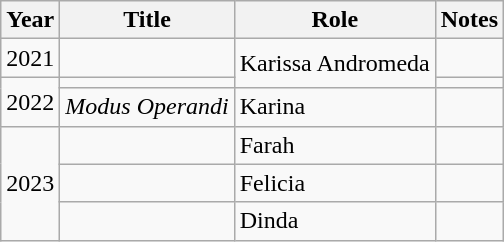<table class="wikitable sortable">
<tr>
<th>Year</th>
<th>Title</th>
<th>Role</th>
<th>Notes</th>
</tr>
<tr>
<td>2021</td>
<td></td>
<td rowspan="2">Karissa Andromeda</td>
<td></td>
</tr>
<tr>
<td rowspan="2">2022</td>
<td></td>
<td></td>
</tr>
<tr>
<td><em>Modus Operandi</em></td>
<td>Karina</td>
<td></td>
</tr>
<tr>
<td rowspan="3">2023</td>
<td></td>
<td>Farah</td>
<td></td>
</tr>
<tr>
<td></td>
<td>Felicia</td>
<td></td>
</tr>
<tr>
<td></td>
<td>Dinda</td>
<td></td>
</tr>
</table>
